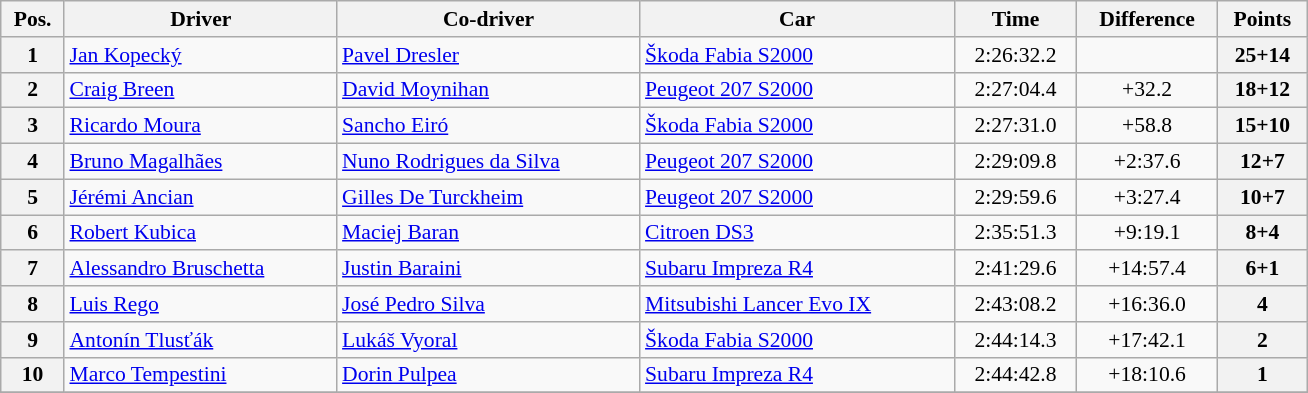<table class="wikitable" width="69%" style="text-align: center; font-size: 90%; max-width: 950px;">
<tr>
<th>Pos.</th>
<th>Driver</th>
<th>Co-driver</th>
<th>Car</th>
<th>Time</th>
<th>Difference</th>
<th>Points</th>
</tr>
<tr>
<th>1</th>
<td align=left> <a href='#'>Jan Kopecký</a></td>
<td align=left> <a href='#'>Pavel Dresler</a></td>
<td align=left><a href='#'>Škoda Fabia S2000</a></td>
<td>2:26:32.2</td>
<td></td>
<th>25+14</th>
</tr>
<tr>
<th>2</th>
<td align=left> <a href='#'>Craig Breen</a></td>
<td align=left> <a href='#'>David Moynihan</a></td>
<td align=left><a href='#'>Peugeot 207 S2000</a></td>
<td>2:27:04.4</td>
<td>+32.2</td>
<th>18+12</th>
</tr>
<tr>
<th>3</th>
<td align=left> <a href='#'>Ricardo Moura</a></td>
<td align=left> <a href='#'>Sancho Eiró</a></td>
<td align=left><a href='#'>Škoda Fabia S2000</a></td>
<td>2:27:31.0</td>
<td>+58.8</td>
<th>15+10</th>
</tr>
<tr>
<th>4</th>
<td align=left> <a href='#'>Bruno Magalhães</a></td>
<td align=left> <a href='#'>Nuno Rodrigues da Silva</a></td>
<td align=left><a href='#'>Peugeot 207 S2000</a></td>
<td>2:29:09.8</td>
<td>+2:37.6</td>
<th>12+7</th>
</tr>
<tr>
<th>5</th>
<td align=left> <a href='#'>Jérémi Ancian</a></td>
<td align=left> <a href='#'>Gilles De Turckheim</a></td>
<td align=left><a href='#'>Peugeot 207 S2000</a></td>
<td>2:29:59.6</td>
<td>+3:27.4</td>
<th>10+7</th>
</tr>
<tr>
<th>6</th>
<td align=left> <a href='#'>Robert Kubica</a></td>
<td align=left> <a href='#'>Maciej Baran</a></td>
<td align=left><a href='#'>Citroen DS3</a></td>
<td>2:35:51.3</td>
<td>+9:19.1</td>
<th>8+4</th>
</tr>
<tr>
<th>7</th>
<td align=left> <a href='#'>Alessandro Bruschetta</a></td>
<td align=left> <a href='#'>Justin Baraini</a></td>
<td align=left><a href='#'>Subaru Impreza R4</a></td>
<td>2:41:29.6</td>
<td>+14:57.4</td>
<th>6+1</th>
</tr>
<tr>
<th>8</th>
<td align=left> <a href='#'>Luis Rego</a></td>
<td align=left> <a href='#'>José Pedro Silva</a></td>
<td align=left><a href='#'>Mitsubishi Lancer Evo IX</a></td>
<td>2:43:08.2</td>
<td>+16:36.0</td>
<th>4</th>
</tr>
<tr>
<th>9</th>
<td align=left> <a href='#'>Antonín Tlusťák</a></td>
<td align=left> <a href='#'>Lukáš Vyoral</a></td>
<td align=left><a href='#'>Škoda Fabia S2000</a></td>
<td>2:44:14.3</td>
<td>+17:42.1</td>
<th>2</th>
</tr>
<tr>
<th>10</th>
<td align=left> <a href='#'>Marco Tempestini</a></td>
<td align=left> <a href='#'>Dorin Pulpea</a></td>
<td align=left><a href='#'>Subaru Impreza R4</a></td>
<td>2:44:42.8</td>
<td>+18:10.6</td>
<th>1</th>
</tr>
<tr>
</tr>
</table>
